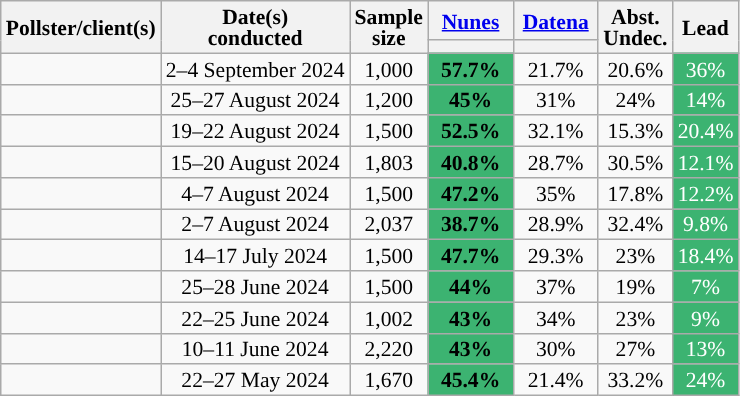<table class="wikitable" style="text-align:center;font-size:90%;line-height:14px;">
<tr>
<th rowspan="2">Pollster/client(s)</th>
<th rowspan="2">Date(s)<br>conducted</th>
<th rowspan="2" data-sort-type="number">Sample<br>size</th>
<th class="unsortable" style="width:50px;"><a href='#'>Nunes</a><br></th>
<th class="unsortable" style="width:50px;"><a href='#'>Datena</a><br></th>
<th rowspan="2" class="unsortable">Abst.<br>Undec.</th>
<th rowspan="2" data-sort-type="number">Lead</th>
</tr>
<tr>
<th data-sort-type="number" class="sortable" style="background:"></th>
<th data-sort-type="number" class="sortable" style="background:"></th>
</tr>
<tr>
<td></td>
<td>2–4 September 2024</td>
<td>1,000</td>
<td style="background:#3cb371; "><strong>57.7%</strong></td>
<td>21.7%</td>
<td>20.6%</td>
<td style="background:#3cb371; color:#FFFFFF";">36%</td>
</tr>
<tr>
<td></td>
<td>25–27 August 2024</td>
<td>1,200</td>
<td style="background:#3cb371; "><strong>45%</strong></td>
<td>31%</td>
<td>24%</td>
<td style="background:#3cb371; color:#FFFFFF";">14%</td>
</tr>
<tr>
<td></td>
<td>19–22 August 2024</td>
<td>1,500</td>
<td style="background:#3cb371; "><strong>52.5%</strong></td>
<td>32.1%</td>
<td>15.3%</td>
<td style="background:#3cb371; color:#FFFFFF";">20.4%</td>
</tr>
<tr>
<td></td>
<td>15–20 August 2024</td>
<td>1,803</td>
<td style="background:#3cb371; "><strong>40.8%</strong></td>
<td>28.7%</td>
<td>30.5%</td>
<td style="background:#3cb371; color:#FFFFFF";">12.1%</td>
</tr>
<tr>
<td></td>
<td>4–7 August 2024</td>
<td>1,500</td>
<td style="background:#3cb371; "><strong>47.2%</strong></td>
<td>35%</td>
<td>17.8%</td>
<td style="background:#3cb371; color:#FFFFFF";">12.2%</td>
</tr>
<tr>
<td></td>
<td>2–7 August 2024</td>
<td>2,037</td>
<td style="background:#3cb371; "><strong>38.7%</strong></td>
<td>28.9%</td>
<td>32.4%</td>
<td style="background:#3cb371; color:#FFFFFF";">9.8%</td>
</tr>
<tr>
<td></td>
<td>14–17 July 2024</td>
<td>1,500</td>
<td style="background:#3cb371; "><strong>47.7%</strong></td>
<td>29.3%</td>
<td>23%</td>
<td style="background:#3cb371; color:#FFFFFF";">18.4%</td>
</tr>
<tr>
<td></td>
<td>25–28 June 2024</td>
<td>1,500</td>
<td style="background:#3cb371; "><strong>44%</strong></td>
<td>37%</td>
<td>19%</td>
<td style="background:#3cb371; color:#FFFFFF";">7%</td>
</tr>
<tr>
<td></td>
<td>22–25 June 2024</td>
<td>1,002</td>
<td style="background:#3cb371; "><strong>43%</strong></td>
<td>34%</td>
<td>23%</td>
<td style="background:#3cb371; color:#FFFFFF" ;">9%</td>
</tr>
<tr>
<td></td>
<td>10–11 June 2024</td>
<td>2,220</td>
<td style="background:#3cb371; "><strong>43%</strong></td>
<td>30%</td>
<td>27%</td>
<td style="background:#3cb371; color:#FFFFFF" ;">13%</td>
</tr>
<tr>
<td></td>
<td>22–27 May 2024</td>
<td>1,670</td>
<td style="background:#3cb371; "><strong>45.4%</strong></td>
<td>21.4%</td>
<td>33.2%</td>
<td style="background:#3cb371; color:#FFFFFF" ;">24%</td>
</tr>
</table>
